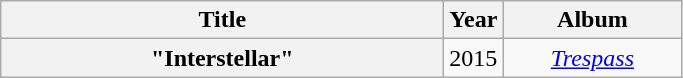<table class="wikitable plainrowheaders" style="text-align:center;">
<tr>
<th scope="col" style="width:18em;">Title</th>
<th scope="col">Year</th>
<th scope="col" style="width:7em;">Album</th>
</tr>
<tr>
<th scope="row">"Interstellar" <br></th>
<td>2015</td>
<td><em><a href='#'>Trespass</a></em></td>
</tr>
</table>
